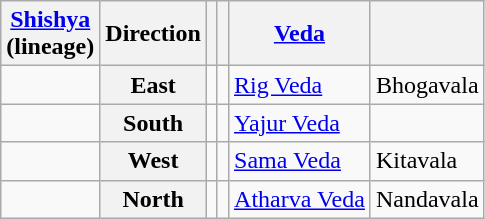<table class="wikitable">
<tr>
<th><a href='#'>Shishya</a><br>(lineage)</th>
<th>Direction</th>
<th><a href='#'></a></th>
<th></th>
<th><a href='#'>Veda</a></th>
<th></th>
</tr>
<tr>
<td></td>
<th>East</th>
<td></td>
<td></td>
<td><a href='#'>Rig Veda</a></td>
<td>Bhogavala</td>
</tr>
<tr>
<td></td>
<th>South</th>
<td></td>
<td></td>
<td><a href='#'>Yajur Veda</a></td>
<td></td>
</tr>
<tr>
<td></td>
<th>West</th>
<td></td>
<td></td>
<td><a href='#'>Sama Veda</a></td>
<td>Kitavala</td>
</tr>
<tr>
<td></td>
<th>North</th>
<td></td>
<td></td>
<td><a href='#'>Atharva Veda</a></td>
<td>Nandavala</td>
</tr>
</table>
